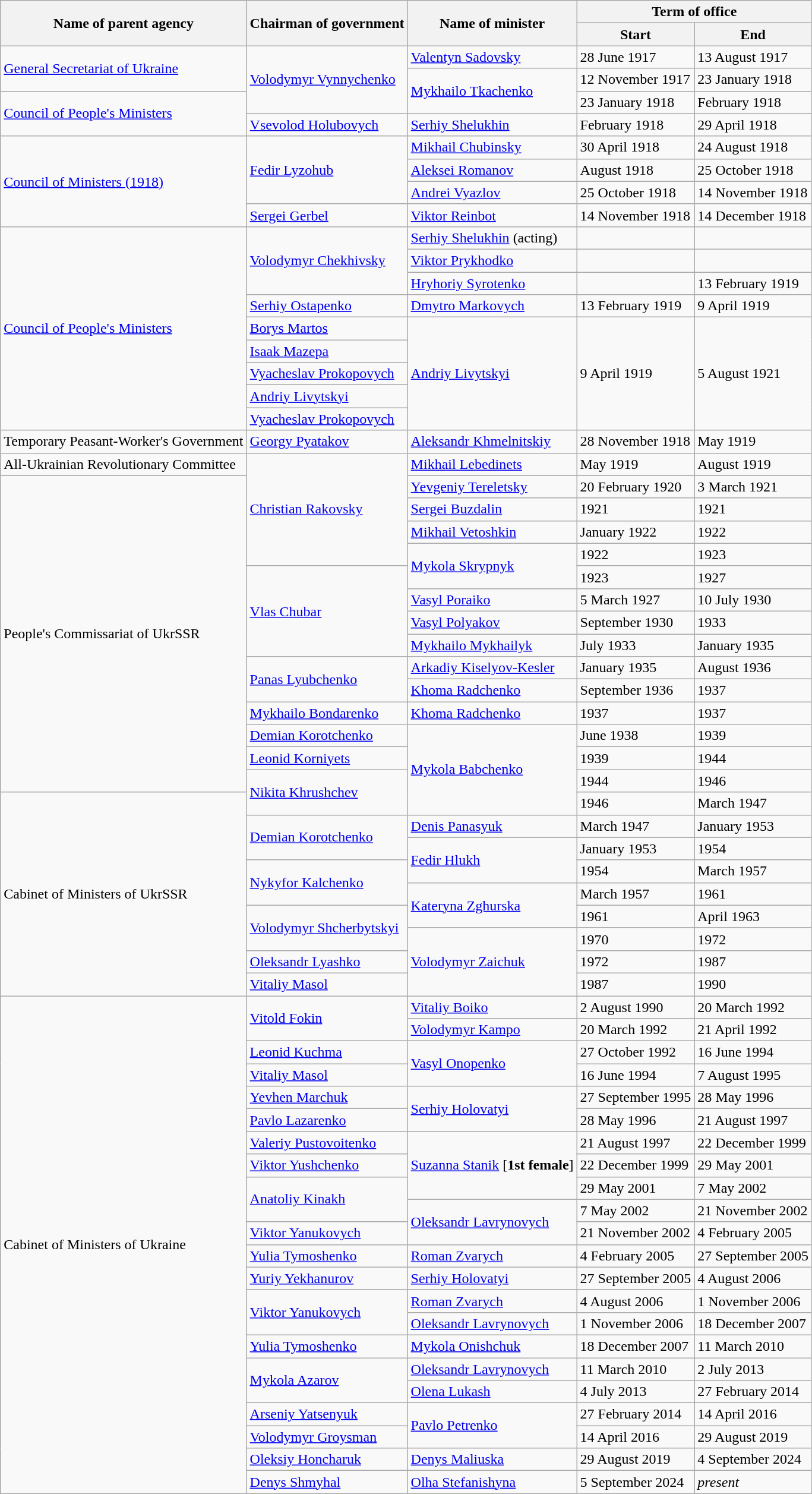<table class="wikitable">
<tr>
<th rowspan="2">Name of parent agency</th>
<th rowspan="2">Chairman of government</th>
<th rowspan="2">Name of minister</th>
<th colspan="2">Term of office</th>
</tr>
<tr>
<th>Start</th>
<th>End</th>
</tr>
<tr>
<td rowspan="2"><a href='#'>General Secretariat of Ukraine</a></td>
<td rowspan="3"><a href='#'>Volodymyr Vynnychenko</a></td>
<td><a href='#'>Valentyn Sadovsky</a></td>
<td>28 June 1917</td>
<td>13 August 1917</td>
</tr>
<tr>
<td rowspan="2"><a href='#'>Mykhailo Tkachenko</a></td>
<td>12 November 1917</td>
<td>23 January 1918</td>
</tr>
<tr>
<td rowspan="2"><a href='#'>Council of People's Ministers</a></td>
<td>23 January 1918</td>
<td>February 1918</td>
</tr>
<tr>
<td><a href='#'>Vsevolod Holubovych</a></td>
<td><a href='#'>Serhiy Shelukhin</a></td>
<td>February 1918</td>
<td>29 April 1918</td>
</tr>
<tr>
<td rowspan="4"><a href='#'>Council of Ministers (1918)</a></td>
<td rowspan="3"><a href='#'>Fedir Lyzohub</a></td>
<td><a href='#'>Mikhail Chubinsky</a></td>
<td>30 April 1918</td>
<td>24 August 1918</td>
</tr>
<tr>
<td><a href='#'>Aleksei Romanov</a></td>
<td>August 1918</td>
<td>25 October 1918</td>
</tr>
<tr>
<td><a href='#'>Andrei Vyazlov</a></td>
<td>25 October 1918</td>
<td>14 November 1918</td>
</tr>
<tr>
<td><a href='#'>Sergei Gerbel</a></td>
<td><a href='#'>Viktor Reinbot</a></td>
<td>14 November 1918</td>
<td>14 December 1918</td>
</tr>
<tr>
<td rowspan="9"><a href='#'>Council of People's Ministers</a></td>
<td rowspan="3"><a href='#'>Volodymyr Chekhivsky</a></td>
<td><a href='#'>Serhiy Shelukhin</a> (acting)</td>
<td></td>
<td></td>
</tr>
<tr>
<td><a href='#'>Viktor Prykhodko</a></td>
<td></td>
<td></td>
</tr>
<tr>
<td><a href='#'>Hryhoriy Syrotenko</a></td>
<td></td>
<td>13 February 1919</td>
</tr>
<tr>
<td><a href='#'>Serhiy Ostapenko</a></td>
<td><a href='#'>Dmytro Markovych</a></td>
<td>13 February 1919</td>
<td>9 April 1919</td>
</tr>
<tr>
<td><a href='#'>Borys Martos</a></td>
<td rowspan="5"><a href='#'>Andriy Livytskyi</a></td>
<td rowspan="5">9 April 1919</td>
<td rowspan="5">5 August 1921</td>
</tr>
<tr>
<td><a href='#'>Isaak Mazepa</a></td>
</tr>
<tr>
<td><a href='#'>Vyacheslav Prokopovych</a></td>
</tr>
<tr>
<td><a href='#'>Andriy Livytskyi</a></td>
</tr>
<tr>
<td><a href='#'>Vyacheslav Prokopovych</a></td>
</tr>
<tr>
<td>Temporary Peasant-Worker's Government</td>
<td><a href='#'>Georgy Pyatakov</a></td>
<td><a href='#'>Aleksandr Khmelnitskiy</a></td>
<td>28 November 1918</td>
<td>May 1919</td>
</tr>
<tr>
<td>All-Ukrainian Revolutionary Committee</td>
<td rowspan="5"><a href='#'>Christian Rakovsky</a></td>
<td><a href='#'>Mikhail Lebedinets</a></td>
<td>May 1919</td>
<td>August 1919</td>
</tr>
<tr>
<td rowspan="14">People's Commissariat of UkrSSR</td>
<td><a href='#'>Yevgeniy Tereletsky</a></td>
<td>20 February 1920</td>
<td>3 March 1921</td>
</tr>
<tr>
<td><a href='#'>Sergei Buzdalin</a></td>
<td>1921</td>
<td>1921</td>
</tr>
<tr>
<td><a href='#'>Mikhail Vetoshkin</a></td>
<td>January 1922</td>
<td>1922</td>
</tr>
<tr>
<td rowspan="2"><a href='#'>Mykola Skrypnyk</a></td>
<td>1922</td>
<td>1923</td>
</tr>
<tr>
<td rowspan="4"><a href='#'>Vlas Chubar</a></td>
<td>1923</td>
<td>1927</td>
</tr>
<tr>
<td><a href='#'>Vasyl Poraiko</a></td>
<td>5 March 1927</td>
<td>10 July 1930</td>
</tr>
<tr>
<td><a href='#'>Vasyl Polyakov</a></td>
<td>September 1930</td>
<td>1933</td>
</tr>
<tr>
<td><a href='#'>Mykhailo Mykhailyk</a></td>
<td>July 1933</td>
<td>January 1935</td>
</tr>
<tr>
<td rowspan="2"><a href='#'>Panas Lyubchenko</a></td>
<td><a href='#'>Arkadiy Kiselyov-Kesler</a></td>
<td>January 1935</td>
<td>August 1936</td>
</tr>
<tr>
<td><a href='#'>Khoma Radchenko</a></td>
<td>September 1936</td>
<td>1937</td>
</tr>
<tr>
<td><a href='#'>Mykhailo Bondarenko</a></td>
<td><a href='#'>Khoma Radchenko</a></td>
<td>1937</td>
<td>1937</td>
</tr>
<tr>
<td><a href='#'>Demian Korotchenko</a></td>
<td rowspan="4"><a href='#'>Mykola Babchenko</a></td>
<td>June 1938</td>
<td>1939</td>
</tr>
<tr>
<td><a href='#'>Leonid Korniyets</a></td>
<td>1939</td>
<td>1944</td>
</tr>
<tr>
<td rowspan="2"><a href='#'>Nikita Khrushchev</a></td>
<td>1944</td>
<td>1946</td>
</tr>
<tr>
<td rowspan="9">Cabinet of Ministers of UkrSSR</td>
<td>1946</td>
<td>March 1947</td>
</tr>
<tr>
<td rowspan="2"><a href='#'>Demian Korotchenko</a></td>
<td><a href='#'>Denis Panasyuk</a></td>
<td>March 1947</td>
<td>January 1953</td>
</tr>
<tr>
<td rowspan="2"><a href='#'>Fedir Hlukh</a></td>
<td>January 1953</td>
<td>1954</td>
</tr>
<tr>
<td rowspan="2"><a href='#'>Nykyfor Kalchenko</a></td>
<td>1954</td>
<td>March 1957</td>
</tr>
<tr>
<td rowspan="2"><a href='#'>Kateryna Zghurska</a></td>
<td>March 1957</td>
<td>1961</td>
</tr>
<tr>
<td rowspan="2"><a href='#'>Volodymyr Shcherbytskyi</a></td>
<td>1961</td>
<td>April 1963</td>
</tr>
<tr>
<td rowspan="3"><a href='#'>Volodymyr Zaichuk</a></td>
<td>1970</td>
<td>1972</td>
</tr>
<tr>
<td><a href='#'>Oleksandr Lyashko</a></td>
<td>1972</td>
<td>1987</td>
</tr>
<tr>
<td><a href='#'>Vitaliy Masol</a></td>
<td>1987</td>
<td>1990</td>
</tr>
<tr>
<td rowspan="22">Cabinet of Ministers of Ukraine</td>
<td rowspan="2"><a href='#'>Vitold Fokin</a></td>
<td><a href='#'>Vitaliy Boiko</a></td>
<td>2 August 1990</td>
<td>20 March 1992</td>
</tr>
<tr>
<td><a href='#'>Volodymyr Kampo</a></td>
<td>20 March 1992</td>
<td>21 April 1992</td>
</tr>
<tr>
<td><a href='#'>Leonid Kuchma</a></td>
<td rowspan="2"><a href='#'>Vasyl Onopenko</a></td>
<td>27 October 1992</td>
<td>16 June 1994</td>
</tr>
<tr>
<td><a href='#'>Vitaliy Masol</a></td>
<td>16 June 1994</td>
<td>7 August 1995</td>
</tr>
<tr>
<td><a href='#'>Yevhen Marchuk</a></td>
<td rowspan="2"><a href='#'>Serhiy Holovatyi</a></td>
<td>27 September 1995</td>
<td>28 May 1996</td>
</tr>
<tr>
<td><a href='#'>Pavlo Lazarenko</a></td>
<td>28 May 1996</td>
<td>21 August 1997</td>
</tr>
<tr>
<td><a href='#'>Valeriy Pustovoitenko</a></td>
<td rowspan="3"><a href='#'>Suzanna Stanik</a> [<strong>1st female</strong>]</td>
<td>21 August 1997</td>
<td>22 December 1999</td>
</tr>
<tr>
<td><a href='#'>Viktor Yushchenko</a></td>
<td>22 December 1999</td>
<td>29 May 2001</td>
</tr>
<tr>
<td rowspan="2"><a href='#'>Anatoliy Kinakh</a></td>
<td>29 May 2001</td>
<td>7 May 2002</td>
</tr>
<tr>
<td rowspan="2"><a href='#'>Oleksandr Lavrynovych</a></td>
<td>7 May 2002</td>
<td>21 November 2002</td>
</tr>
<tr>
<td><a href='#'>Viktor Yanukovych</a></td>
<td>21 November 2002</td>
<td>4 February 2005</td>
</tr>
<tr>
<td><a href='#'>Yulia Tymoshenko</a></td>
<td><a href='#'>Roman Zvarych</a></td>
<td>4 February 2005</td>
<td>27 September 2005</td>
</tr>
<tr>
<td><a href='#'>Yuriy Yekhanurov</a></td>
<td><a href='#'>Serhiy Holovatyi</a></td>
<td>27 September 2005</td>
<td>4 August 2006</td>
</tr>
<tr>
<td rowspan="2"><a href='#'>Viktor Yanukovych</a></td>
<td><a href='#'>Roman Zvarych</a></td>
<td>4 August 2006</td>
<td>1 November 2006</td>
</tr>
<tr>
<td><a href='#'>Oleksandr Lavrynovych</a></td>
<td>1 November 2006</td>
<td>18 December 2007</td>
</tr>
<tr>
<td><a href='#'>Yulia Tymoshenko</a></td>
<td><a href='#'>Mykola Onishchuk</a></td>
<td>18 December 2007</td>
<td>11 March 2010</td>
</tr>
<tr>
<td rowspan="2"><a href='#'>Mykola Azarov</a></td>
<td><a href='#'>Oleksandr Lavrynovych</a></td>
<td>11 March 2010</td>
<td>2 July 2013</td>
</tr>
<tr>
<td><a href='#'>Olena Lukash</a></td>
<td>4 July 2013</td>
<td>27 February 2014</td>
</tr>
<tr>
<td><a href='#'>Arseniy Yatsenyuk</a></td>
<td rowspan="2"><a href='#'>Pavlo Petrenko</a></td>
<td>27 February 2014</td>
<td>14 April 2016</td>
</tr>
<tr>
<td><a href='#'>Volodymyr Groysman</a></td>
<td>14 April 2016</td>
<td>29 August 2019</td>
</tr>
<tr>
<td><a href='#'>Oleksiy Honcharuk</a></td>
<td><a href='#'>Denys Maliuska</a></td>
<td>29 August 2019</td>
<td>4 September 2024</td>
</tr>
<tr>
<td><a href='#'>Denys Shmyhal</a></td>
<td><a href='#'>Olha Stefanishyna</a></td>
<td>5 September 2024</td>
<td><em>present</em></td>
</tr>
</table>
